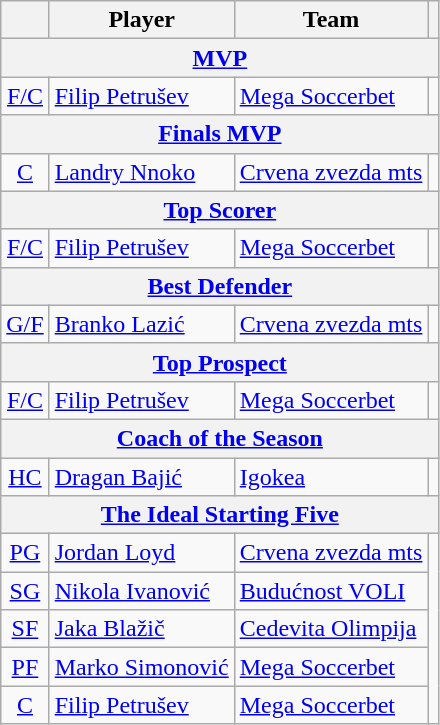<table class="wikitable">
<tr>
<th align="center"></th>
<th align="center">Player</th>
<th align="center">Team</th>
<th align="center"></th>
</tr>
<tr>
<th colspan=4> <a href='#'>MVP</a></th>
</tr>
<tr>
<td align="center"><a href='#'>F/C</a></td>
<td align="left"> <a href='#'>Filip Petrušev</a></td>
<td align="left"> <a href='#'>Mega Soccerbet</a></td>
<td align="center"></td>
</tr>
<tr>
<th colspan=4> <a href='#'>Finals MVP</a></th>
</tr>
<tr>
<td align="center"><a href='#'>C</a></td>
<td align="left"> <a href='#'>Landry Nnoko</a></td>
<td align="left"> <a href='#'>Crvena zvezda mts</a></td>
<td align="center"></td>
</tr>
<tr>
<th colspan=4> <a href='#'>Top Scorer</a></th>
</tr>
<tr>
<td align="center"><a href='#'>F/C</a></td>
<td align="left"> <a href='#'>Filip Petrušev</a></td>
<td align="left"> <a href='#'>Mega Soccerbet</a></td>
<td align="center"></td>
</tr>
<tr>
<th colspan=4> <a href='#'>Best Defender</a></th>
</tr>
<tr>
<td align="center"><a href='#'>G/F</a></td>
<td align="left"> <a href='#'>Branko Lazić</a></td>
<td align="left"> <a href='#'>Crvena zvezda mts</a></td>
<td align="center"></td>
</tr>
<tr>
<th colspan=4> <a href='#'>Top Prospect</a></th>
</tr>
<tr>
<td align="center"><a href='#'>F/C</a></td>
<td align="left"> <a href='#'>Filip Petrušev</a></td>
<td align="left"> <a href='#'>Mega Soccerbet</a></td>
<td align="center"></td>
</tr>
<tr>
<th colspan=4> <a href='#'>Coach of the Season</a></th>
</tr>
<tr>
<td align="center"><a href='#'>HC</a></td>
<td align="left"> <a href='#'>Dragan Bajić</a></td>
<td align="left"> <a href='#'>Igokea</a></td>
<td align="center"></td>
</tr>
<tr>
<th colspan=4><a href='#'>The Ideal Starting Five</a></th>
</tr>
<tr>
<td align="center"><a href='#'>PG</a></td>
<td> <a href='#'>Jordan Loyd</a></td>
<td> <a href='#'>Crvena zvezda mts</a></td>
<td rowspan="5" style="text-align:center;"></td>
</tr>
<tr>
<td align="center"><a href='#'>SG</a></td>
<td> <a href='#'>Nikola Ivanović</a></td>
<td> <a href='#'>Budućnost VOLI</a></td>
</tr>
<tr>
<td align="center"><a href='#'>SF</a></td>
<td> <a href='#'>Jaka Blažič</a></td>
<td align="left"> <a href='#'>Cedevita Olimpija</a></td>
</tr>
<tr>
<td align="center"><a href='#'>PF</a></td>
<td> <a href='#'>Marko Simonović</a></td>
<td> <a href='#'>Mega Soccerbet</a></td>
</tr>
<tr>
<td align="center"><a href='#'>C</a></td>
<td> <a href='#'>Filip Petrušev</a></td>
<td> <a href='#'>Mega Soccerbet</a></td>
</tr>
</table>
